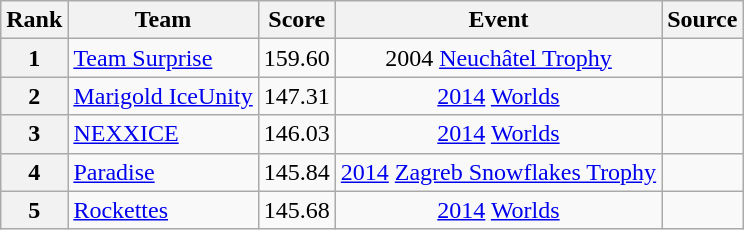<table class="wikitable sortable" style="text-align:center">
<tr>
<th>Rank</th>
<th>Team</th>
<th>Score</th>
<th>Event</th>
<th>Source</th>
</tr>
<tr>
<th>1</th>
<td align="left"> <a href='#'>Team Surprise</a></td>
<td>159.60</td>
<td>2004 <a href='#'>Neuchâtel Trophy</a></td>
<td></td>
</tr>
<tr>
<th>2</th>
<td align="left"> <a href='#'>Marigold IceUnity</a></td>
<td>147.31</td>
<td><a href='#'>2014</a> <a href='#'>Worlds</a></td>
<td></td>
</tr>
<tr>
<th>3</th>
<td align="left"> <a href='#'>NEXXICE</a></td>
<td>146.03</td>
<td><a href='#'>2014</a> <a href='#'>Worlds</a></td>
<td></td>
</tr>
<tr>
<th>4</th>
<td align="left"> <a href='#'>Paradise</a></td>
<td>145.84</td>
<td><a href='#'>2014</a> <a href='#'>Zagreb Snowflakes Trophy</a></td>
<td></td>
</tr>
<tr>
<th>5</th>
<td align="left"> <a href='#'>Rockettes</a></td>
<td>145.68</td>
<td><a href='#'>2014</a> <a href='#'>Worlds</a></td>
<td></td>
</tr>
</table>
